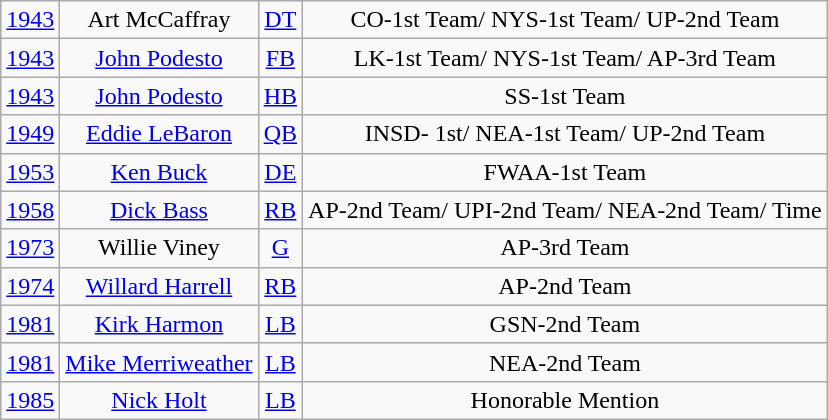<table class="wikitable" style=text-align:center>
<tr>
<td><a href='#'>1943</a></td>
<td>Art McCaffray</td>
<td><a href='#'>DT</a></td>
<td>CO-1st Team/ NYS-1st Team/ UP-2nd Team</td>
</tr>
<tr>
<td><a href='#'>1943</a></td>
<td><a href='#'>John Podesto</a></td>
<td><a href='#'>FB</a></td>
<td>LK-1st Team/ NYS-1st Team/ AP-3rd Team</td>
</tr>
<tr>
<td><a href='#'>1943</a></td>
<td><a href='#'>John Podesto</a></td>
<td><a href='#'>HB</a></td>
<td>SS-1st Team</td>
</tr>
<tr>
<td><a href='#'>1949</a></td>
<td><a href='#'>Eddie LeBaron</a></td>
<td><a href='#'>QB</a></td>
<td>INSD- 1st/ NEA-1st Team/ UP-2nd Team</td>
</tr>
<tr>
<td><a href='#'>1953</a></td>
<td><a href='#'>Ken Buck</a></td>
<td><a href='#'>DE</a></td>
<td>FWAA-1st Team</td>
</tr>
<tr>
<td><a href='#'>1958</a></td>
<td><a href='#'>Dick Bass</a></td>
<td><a href='#'>RB</a></td>
<td>AP-2nd Team/ UPI-2nd Team/ NEA-2nd Team/ Time</td>
</tr>
<tr>
<td><a href='#'>1973</a></td>
<td>Willie Viney</td>
<td><a href='#'>G</a></td>
<td>AP-3rd Team</td>
</tr>
<tr>
<td><a href='#'>1974</a></td>
<td><a href='#'>Willard Harrell</a></td>
<td><a href='#'>RB</a></td>
<td>AP-2nd Team</td>
</tr>
<tr>
<td><a href='#'>1981</a></td>
<td><a href='#'>Kirk Harmon</a></td>
<td><a href='#'>LB</a></td>
<td>GSN-2nd Team</td>
</tr>
<tr>
<td><a href='#'>1981</a></td>
<td><a href='#'>Mike Merriweather</a></td>
<td><a href='#'>LB</a></td>
<td>NEA-2nd Team</td>
</tr>
<tr>
<td><a href='#'>1985</a></td>
<td><a href='#'>Nick Holt</a></td>
<td><a href='#'>LB</a></td>
<td>Honorable Mention</td>
</tr>
</table>
